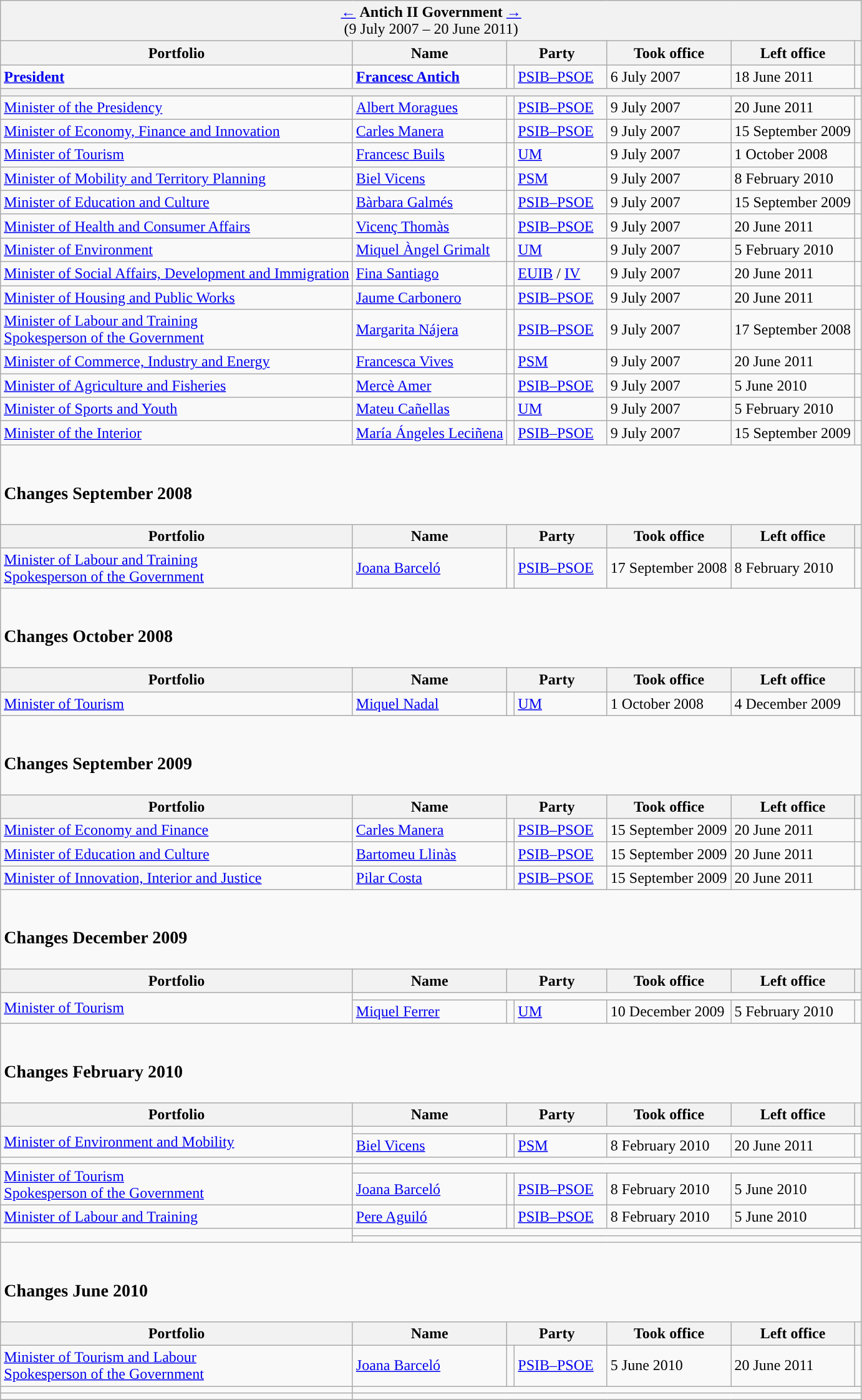<table class="wikitable">
<tr>
<td colspan="7" bgcolor="#F2F2F2" align="center"><a href='#'>←</a> <strong>Antich II Government</strong> <a href='#'>→</a><br>(9 July 2007 – 20 June 2011)</td>
</tr>
<tr>
<th>Portfolio</th>
<th>Name</th>
<th width="100px" colspan="2">Party</th>
<th width="125px">Took office</th>
<th width="125px">Left office</th>
<th></th>
</tr>
<tr>
<td><strong><a href='#'>President</a></strong></td>
<td><strong><a href='#'>Francesc Antich</a></strong></td>
<td width="1" style="background-color:"></td>
<td><a href='#'>PSIB–PSOE</a></td>
<td>6 July 2007</td>
<td>18 June 2011</td>
<td align="center"></td>
</tr>
<tr>
<th colspan="7"></th>
</tr>
<tr>
<td><a href='#'>Minister of the Presidency</a></td>
<td><a href='#'>Albert Moragues</a></td>
<td style="background-color:"></td>
<td><a href='#'>PSIB–PSOE</a></td>
<td>9 July 2007</td>
<td>20 June 2011</td>
<td align="center"></td>
</tr>
<tr>
<td><a href='#'>Minister of Economy, Finance and Innovation</a></td>
<td><a href='#'>Carles Manera</a></td>
<td style="background-color:"></td>
<td><a href='#'>PSIB–PSOE</a></td>
<td>9 July 2007</td>
<td>15 September 2009</td>
<td align="center"></td>
</tr>
<tr>
<td><a href='#'>Minister of Tourism</a></td>
<td><a href='#'>Francesc Buils</a></td>
<td style="background-color:"></td>
<td><a href='#'>UM</a></td>
<td>9 July 2007</td>
<td>1 October 2008</td>
<td align="center"></td>
</tr>
<tr>
<td><a href='#'>Minister of Mobility and Territory Planning</a></td>
<td><a href='#'>Biel Vicens</a></td>
<td style="background-color:"></td>
<td><a href='#'>PSM</a></td>
<td>9 July 2007</td>
<td>8 February 2010</td>
<td align="center"></td>
</tr>
<tr>
<td><a href='#'>Minister of Education and Culture</a></td>
<td><a href='#'>Bàrbara Galmés</a></td>
<td style="background-color:"></td>
<td><a href='#'>PSIB–PSOE</a></td>
<td>9 July 2007</td>
<td>15 September 2009</td>
<td align="center"></td>
</tr>
<tr>
<td><a href='#'>Minister of Health and Consumer Affairs</a></td>
<td><a href='#'>Vicenç Thomàs</a></td>
<td style="background-color:"></td>
<td><a href='#'>PSIB–PSOE</a></td>
<td>9 July 2007</td>
<td>20 June 2011</td>
<td align="center"></td>
</tr>
<tr>
<td><a href='#'>Minister of Environment</a></td>
<td><a href='#'>Miquel Àngel Grimalt</a></td>
<td style="background-color:"></td>
<td><a href='#'>UM</a></td>
<td>9 July 2007</td>
<td>5 February 2010</td>
<td align="center"></td>
</tr>
<tr>
<td><a href='#'>Minister of Social Affairs, Development and Immigration</a></td>
<td><a href='#'>Fina Santiago</a></td>
<td style="background-color:"></td>
<td><a href='#'>EUIB</a> / <a href='#'>IV</a></td>
<td>9 July 2007</td>
<td>20 June 2011</td>
<td align="center"></td>
</tr>
<tr>
<td><a href='#'>Minister of Housing and Public Works</a></td>
<td><a href='#'>Jaume Carbonero</a></td>
<td style="background-color:"></td>
<td><a href='#'>PSIB–PSOE</a></td>
<td>9 July 2007</td>
<td>20 June 2011</td>
<td align="center"></td>
</tr>
<tr>
<td><a href='#'>Minister of Labour and Training</a><br><a href='#'>Spokesperson of the Government</a></td>
<td><a href='#'>Margarita Nájera</a></td>
<td style="background-color:"></td>
<td><a href='#'>PSIB–PSOE</a></td>
<td>9 July 2007</td>
<td>17 September 2008</td>
<td align="center"></td>
</tr>
<tr>
<td><a href='#'>Minister of Commerce, Industry and Energy</a></td>
<td><a href='#'>Francesca Vives</a></td>
<td style="background-color:"></td>
<td><a href='#'>PSM</a></td>
<td>9 July 2007</td>
<td>20 June 2011</td>
<td align="center"></td>
</tr>
<tr>
<td><a href='#'>Minister of Agriculture and Fisheries</a></td>
<td><a href='#'>Mercè Amer</a></td>
<td style="background-color:"></td>
<td><a href='#'>PSIB–PSOE</a></td>
<td>9 July 2007</td>
<td>5 June 2010</td>
<td align="center"></td>
</tr>
<tr>
<td><a href='#'>Minister of Sports and Youth</a></td>
<td><a href='#'>Mateu Cañellas</a></td>
<td style="background-color:"></td>
<td><a href='#'>UM</a></td>
<td>9 July 2007</td>
<td>5 February 2010</td>
<td align="center"></td>
</tr>
<tr>
<td><a href='#'>Minister of the Interior</a></td>
<td><a href='#'>María Ángeles Leciñena</a></td>
<td style="background-color:"></td>
<td><a href='#'>PSIB–PSOE</a></td>
<td>9 July 2007</td>
<td>15 September 2009</td>
<td align="center"></td>
</tr>
<tr>
<td colspan="7"><br><h3>Changes September 2008</h3></td>
</tr>
<tr>
<th>Portfolio</th>
<th>Name</th>
<th colspan="2">Party</th>
<th>Took office</th>
<th>Left office</th>
<th></th>
</tr>
<tr>
<td><a href='#'>Minister of Labour and Training</a><br><a href='#'>Spokesperson of the Government</a></td>
<td><a href='#'>Joana Barceló</a></td>
<td style="background-color:"></td>
<td><a href='#'>PSIB–PSOE</a></td>
<td>17 September 2008</td>
<td>8 February 2010</td>
<td align="center"></td>
</tr>
<tr>
<td colspan="7"><br><h3>Changes October 2008</h3></td>
</tr>
<tr>
<th>Portfolio</th>
<th>Name</th>
<th colspan="2">Party</th>
<th>Took office</th>
<th>Left office</th>
<th></th>
</tr>
<tr>
<td><a href='#'>Minister of Tourism</a></td>
<td><a href='#'>Miquel Nadal</a></td>
<td style="background-color:"></td>
<td><a href='#'>UM</a></td>
<td>1 October 2008</td>
<td>4 December 2009</td>
<td align="center"></td>
</tr>
<tr>
<td colspan="7"><br><h3>Changes September 2009</h3></td>
</tr>
<tr>
<th>Portfolio</th>
<th>Name</th>
<th colspan="2">Party</th>
<th>Took office</th>
<th>Left office</th>
<th></th>
</tr>
<tr>
<td><a href='#'>Minister of Economy and Finance</a></td>
<td><a href='#'>Carles Manera</a></td>
<td style="background-color:"></td>
<td><a href='#'>PSIB–PSOE</a></td>
<td>15 September 2009</td>
<td>20 June 2011</td>
<td align="center"></td>
</tr>
<tr>
<td><a href='#'>Minister of Education and Culture</a></td>
<td><a href='#'>Bartomeu Llinàs</a></td>
<td style="background-color:"></td>
<td><a href='#'>PSIB–PSOE</a></td>
<td>15 September 2009</td>
<td>20 June 2011</td>
<td align="center"></td>
</tr>
<tr>
<td><a href='#'>Minister of Innovation, Interior and Justice</a></td>
<td><a href='#'>Pilar Costa</a></td>
<td style="background-color:"></td>
<td><a href='#'>PSIB–PSOE</a></td>
<td>15 September 2009</td>
<td>20 June 2011</td>
<td align="center"></td>
</tr>
<tr>
<td colspan="7"><br><h3>Changes December 2009</h3></td>
</tr>
<tr>
<th>Portfolio</th>
<th>Name</th>
<th colspan="2">Party</th>
<th>Took office</th>
<th>Left office</th>
<th></th>
</tr>
<tr>
<td rowspan="2"><a href='#'>Minister of Tourism</a></td>
<td colspan="6"></td>
</tr>
<tr>
<td><a href='#'>Miquel Ferrer</a></td>
<td style="background-color:"></td>
<td><a href='#'>UM</a></td>
<td>10 December 2009</td>
<td>5 February 2010</td>
<td align="center"></td>
</tr>
<tr>
<td colspan="7"><br><h3>Changes February 2010</h3></td>
</tr>
<tr>
<th>Portfolio</th>
<th>Name</th>
<th colspan="2">Party</th>
<th>Took office</th>
<th>Left office</th>
<th></th>
</tr>
<tr>
<td rowspan="2"><a href='#'>Minister of Environment and Mobility</a></td>
<td colspan="6"></td>
</tr>
<tr>
<td><a href='#'>Biel Vicens</a></td>
<td style="background-color:"></td>
<td><a href='#'>PSM</a></td>
<td>8 February 2010</td>
<td>20 June 2011</td>
<td align="center"></td>
</tr>
<tr>
<td></td>
<td colspan="6"></td>
</tr>
<tr>
<td rowspan="2"><a href='#'>Minister of Tourism</a><br><a href='#'>Spokesperson of the Government</a></td>
<td colspan="6"></td>
</tr>
<tr>
<td><a href='#'>Joana Barceló</a></td>
<td style="background-color:"></td>
<td><a href='#'>PSIB–PSOE</a></td>
<td>8 February 2010</td>
<td>5 June 2010</td>
<td align="center"></td>
</tr>
<tr>
<td><a href='#'>Minister of Labour and Training</a></td>
<td><a href='#'>Pere Aguiló</a></td>
<td style="background-color:"></td>
<td><a href='#'>PSIB–PSOE</a></td>
<td>8 February 2010</td>
<td>5 June 2010</td>
<td align="center"></td>
</tr>
<tr>
<td rowspan="2"></td>
<td colspan="6"></td>
</tr>
<tr>
<td colspan="6"></td>
</tr>
<tr>
<td colspan="7"><br><h3>Changes June 2010</h3></td>
</tr>
<tr>
<th>Portfolio</th>
<th>Name</th>
<th colspan="2">Party</th>
<th>Took office</th>
<th>Left office</th>
<th></th>
</tr>
<tr>
<td><a href='#'>Minister of Tourism and Labour</a><br><a href='#'>Spokesperson of the Government</a></td>
<td><a href='#'>Joana Barceló</a></td>
<td style="background-color:"></td>
<td><a href='#'>PSIB–PSOE</a></td>
<td>5 June 2010</td>
<td>20 June 2011</td>
<td align="center"></td>
</tr>
<tr>
<td></td>
<td colspan="6"></td>
</tr>
<tr>
<td></td>
<td colspan="6"></td>
</tr>
</table>
